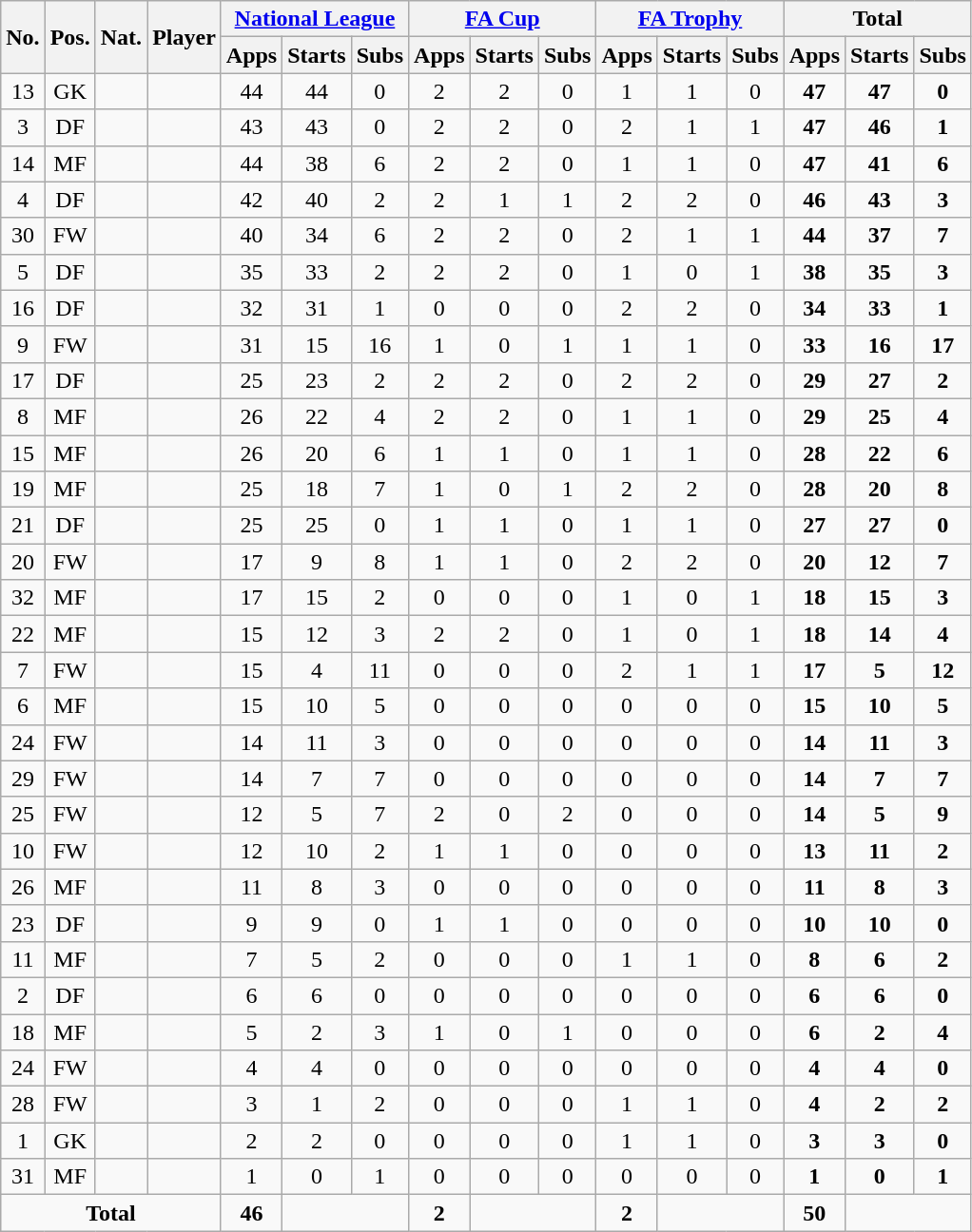<table class="wikitable" style="text-align:center">
<tr>
<th rowspan="2">No.</th>
<th rowspan="2">Pos.</th>
<th rowspan="2">Nat.</th>
<th rowspan="2">Player</th>
<th colspan="3"><a href='#'>National League</a></th>
<th colspan="3"><a href='#'>FA Cup</a></th>
<th colspan="3"><a href='#'>FA Trophy</a></th>
<th colspan="3">Total</th>
</tr>
<tr>
<th>Apps</th>
<th>Starts</th>
<th>Subs</th>
<th>Apps</th>
<th>Starts</th>
<th>Subs</th>
<th>Apps</th>
<th>Starts</th>
<th>Subs</th>
<th>Apps</th>
<th>Starts</th>
<th>Subs</th>
</tr>
<tr>
<td>13</td>
<td>GK</td>
<td></td>
<td align=left></td>
<td>44</td>
<td>44</td>
<td>0</td>
<td>2</td>
<td>2</td>
<td>0</td>
<td>1</td>
<td>1</td>
<td>0</td>
<td><strong>47</strong></td>
<td><strong>47</strong></td>
<td><strong>0</strong></td>
</tr>
<tr>
<td>3</td>
<td>DF</td>
<td></td>
<td align=left></td>
<td>43</td>
<td>43</td>
<td>0</td>
<td>2</td>
<td>2</td>
<td>0</td>
<td>2</td>
<td>1</td>
<td>1</td>
<td><strong>47</strong></td>
<td><strong>46</strong></td>
<td><strong>1</strong></td>
</tr>
<tr>
<td>14</td>
<td>MF</td>
<td></td>
<td align=left></td>
<td>44</td>
<td>38</td>
<td>6</td>
<td>2</td>
<td>2</td>
<td>0</td>
<td>1</td>
<td>1</td>
<td>0</td>
<td><strong>47</strong></td>
<td><strong>41</strong></td>
<td><strong>6</strong></td>
</tr>
<tr>
<td>4</td>
<td>DF</td>
<td></td>
<td align=left></td>
<td>42</td>
<td>40</td>
<td>2</td>
<td>2</td>
<td>1</td>
<td>1</td>
<td>2</td>
<td>2</td>
<td>0</td>
<td><strong>46</strong></td>
<td><strong>43</strong></td>
<td><strong>3</strong></td>
</tr>
<tr>
<td>30</td>
<td>FW</td>
<td></td>
<td align=left></td>
<td>40</td>
<td>34</td>
<td>6</td>
<td>2</td>
<td>2</td>
<td>0</td>
<td>2</td>
<td>1</td>
<td>1</td>
<td><strong>44</strong></td>
<td><strong>37</strong></td>
<td><strong>7</strong></td>
</tr>
<tr>
<td>5</td>
<td>DF</td>
<td></td>
<td align=left></td>
<td>35</td>
<td>33</td>
<td>2</td>
<td>2</td>
<td>2</td>
<td>0</td>
<td>1</td>
<td>0</td>
<td>1</td>
<td><strong>38</strong></td>
<td><strong>35</strong></td>
<td><strong>3</strong></td>
</tr>
<tr>
<td>16</td>
<td>DF</td>
<td></td>
<td align=left></td>
<td>32</td>
<td>31</td>
<td>1</td>
<td>0</td>
<td>0</td>
<td>0</td>
<td>2</td>
<td>2</td>
<td>0</td>
<td><strong>34</strong></td>
<td><strong>33</strong></td>
<td><strong>1</strong></td>
</tr>
<tr>
<td>9</td>
<td>FW</td>
<td></td>
<td align=left></td>
<td>31</td>
<td>15</td>
<td>16</td>
<td>1</td>
<td>0</td>
<td>1</td>
<td>1</td>
<td>1</td>
<td>0</td>
<td><strong>33</strong></td>
<td><strong>16</strong></td>
<td><strong>17</strong></td>
</tr>
<tr>
<td>17</td>
<td>DF</td>
<td></td>
<td align=left></td>
<td>25</td>
<td>23</td>
<td>2</td>
<td>2</td>
<td>2</td>
<td>0</td>
<td>2</td>
<td>2</td>
<td>0</td>
<td><strong>29</strong></td>
<td><strong>27</strong></td>
<td><strong>2</strong></td>
</tr>
<tr>
<td>8</td>
<td>MF</td>
<td></td>
<td align=left></td>
<td>26</td>
<td>22</td>
<td>4</td>
<td>2</td>
<td>2</td>
<td>0</td>
<td>1</td>
<td>1</td>
<td>0</td>
<td><strong>29</strong></td>
<td><strong>25</strong></td>
<td><strong>4</strong></td>
</tr>
<tr>
<td>15</td>
<td>MF</td>
<td></td>
<td align=left></td>
<td>26</td>
<td>20</td>
<td>6</td>
<td>1</td>
<td>1</td>
<td>0</td>
<td>1</td>
<td>1</td>
<td>0</td>
<td><strong>28</strong></td>
<td><strong>22</strong></td>
<td><strong>6</strong></td>
</tr>
<tr>
<td>19</td>
<td>MF</td>
<td></td>
<td align=left></td>
<td>25</td>
<td>18</td>
<td>7</td>
<td>1</td>
<td>0</td>
<td>1</td>
<td>2</td>
<td>2</td>
<td>0</td>
<td><strong>28</strong></td>
<td><strong>20</strong></td>
<td><strong>8</strong></td>
</tr>
<tr>
<td>21</td>
<td>DF</td>
<td></td>
<td align=left></td>
<td>25</td>
<td>25</td>
<td>0</td>
<td>1</td>
<td>1</td>
<td>0</td>
<td>1</td>
<td>1</td>
<td>0</td>
<td><strong>27</strong></td>
<td><strong>27</strong></td>
<td><strong>0</strong></td>
</tr>
<tr>
<td>20</td>
<td>FW</td>
<td></td>
<td align=left></td>
<td>17</td>
<td>9</td>
<td>8</td>
<td>1</td>
<td>1</td>
<td>0</td>
<td>2</td>
<td>2</td>
<td>0</td>
<td><strong>20</strong></td>
<td><strong>12</strong></td>
<td><strong>7</strong></td>
</tr>
<tr>
<td>32</td>
<td>MF</td>
<td></td>
<td align=left></td>
<td>17</td>
<td>15</td>
<td>2</td>
<td>0</td>
<td>0</td>
<td>0</td>
<td>1</td>
<td>0</td>
<td>1</td>
<td><strong>18</strong></td>
<td><strong>15</strong></td>
<td><strong>3</strong></td>
</tr>
<tr>
<td>22</td>
<td>MF</td>
<td></td>
<td align=left></td>
<td>15</td>
<td>12</td>
<td>3</td>
<td>2</td>
<td>2</td>
<td>0</td>
<td>1</td>
<td>0</td>
<td>1</td>
<td><strong>18</strong></td>
<td><strong>14</strong></td>
<td><strong>4</strong></td>
</tr>
<tr>
<td>7</td>
<td>FW</td>
<td></td>
<td align=left></td>
<td>15</td>
<td>4</td>
<td>11</td>
<td>0</td>
<td>0</td>
<td>0</td>
<td>2</td>
<td>1</td>
<td>1</td>
<td><strong>17</strong></td>
<td><strong>5</strong></td>
<td><strong>12</strong></td>
</tr>
<tr>
<td>6</td>
<td>MF</td>
<td></td>
<td align=left></td>
<td>15</td>
<td>10</td>
<td>5</td>
<td>0</td>
<td>0</td>
<td>0</td>
<td>0</td>
<td>0</td>
<td>0</td>
<td><strong>15</strong></td>
<td><strong>10</strong></td>
<td><strong>5</strong></td>
</tr>
<tr>
<td>24</td>
<td>FW</td>
<td></td>
<td align=left></td>
<td>14</td>
<td>11</td>
<td>3</td>
<td>0</td>
<td>0</td>
<td>0</td>
<td>0</td>
<td>0</td>
<td>0</td>
<td><strong>14</strong></td>
<td><strong>11</strong></td>
<td><strong>3</strong></td>
</tr>
<tr>
<td>29</td>
<td>FW</td>
<td></td>
<td align=left></td>
<td>14</td>
<td>7</td>
<td>7</td>
<td>0</td>
<td>0</td>
<td>0</td>
<td>0</td>
<td>0</td>
<td>0</td>
<td><strong>14</strong></td>
<td><strong>7</strong></td>
<td><strong>7</strong></td>
</tr>
<tr>
<td>25</td>
<td>FW</td>
<td></td>
<td align=left></td>
<td>12</td>
<td>5</td>
<td>7</td>
<td>2</td>
<td>0</td>
<td>2</td>
<td>0</td>
<td>0</td>
<td>0</td>
<td><strong>14</strong></td>
<td><strong>5</strong></td>
<td><strong>9</strong></td>
</tr>
<tr>
<td>10</td>
<td>FW</td>
<td></td>
<td align=left></td>
<td>12</td>
<td>10</td>
<td>2</td>
<td>1</td>
<td>1</td>
<td>0</td>
<td>0</td>
<td>0</td>
<td>0</td>
<td><strong>13</strong></td>
<td><strong>11</strong></td>
<td><strong>2</strong></td>
</tr>
<tr>
<td>26</td>
<td>MF</td>
<td></td>
<td align=left></td>
<td>11</td>
<td>8</td>
<td>3</td>
<td>0</td>
<td>0</td>
<td>0</td>
<td>0</td>
<td>0</td>
<td>0</td>
<td><strong>11</strong></td>
<td><strong>8</strong></td>
<td><strong>3</strong></td>
</tr>
<tr>
<td>23</td>
<td>DF</td>
<td></td>
<td align=left></td>
<td>9</td>
<td>9</td>
<td>0</td>
<td>1</td>
<td>1</td>
<td>0</td>
<td>0</td>
<td>0</td>
<td>0</td>
<td><strong>10</strong></td>
<td><strong>10</strong></td>
<td><strong>0</strong></td>
</tr>
<tr>
<td>11</td>
<td>MF</td>
<td></td>
<td align=left></td>
<td>7</td>
<td>5</td>
<td>2</td>
<td>0</td>
<td>0</td>
<td>0</td>
<td>1</td>
<td>1</td>
<td>0</td>
<td><strong>8</strong></td>
<td><strong>6</strong></td>
<td><strong>2</strong></td>
</tr>
<tr>
<td>2</td>
<td>DF</td>
<td></td>
<td align=left></td>
<td>6</td>
<td>6</td>
<td>0</td>
<td>0</td>
<td>0</td>
<td>0</td>
<td>0</td>
<td>0</td>
<td>0</td>
<td><strong>6</strong></td>
<td><strong>6</strong></td>
<td><strong>0</strong></td>
</tr>
<tr>
<td>18</td>
<td>MF</td>
<td></td>
<td align=left></td>
<td>5</td>
<td>2</td>
<td>3</td>
<td>1</td>
<td>0</td>
<td>1</td>
<td>0</td>
<td>0</td>
<td>0</td>
<td><strong>6</strong></td>
<td><strong>2</strong></td>
<td><strong>4</strong></td>
</tr>
<tr>
<td>24</td>
<td>FW</td>
<td></td>
<td align=left></td>
<td>4</td>
<td>4</td>
<td>0</td>
<td>0</td>
<td>0</td>
<td>0</td>
<td>0</td>
<td>0</td>
<td>0</td>
<td><strong>4</strong></td>
<td><strong>4</strong></td>
<td><strong>0</strong></td>
</tr>
<tr>
<td>28</td>
<td>FW</td>
<td></td>
<td align=left></td>
<td>3</td>
<td>1</td>
<td>2</td>
<td>0</td>
<td>0</td>
<td>0</td>
<td>1</td>
<td>1</td>
<td>0</td>
<td><strong>4</strong></td>
<td><strong>2</strong></td>
<td><strong>2</strong></td>
</tr>
<tr>
<td>1</td>
<td>GK</td>
<td></td>
<td align=left></td>
<td>2</td>
<td>2</td>
<td>0</td>
<td>0</td>
<td>0</td>
<td>0</td>
<td>1</td>
<td>1</td>
<td>0</td>
<td><strong>3</strong></td>
<td><strong>3</strong></td>
<td><strong>0</strong></td>
</tr>
<tr>
<td>31</td>
<td>MF</td>
<td></td>
<td align=left></td>
<td>1</td>
<td>0</td>
<td>1</td>
<td>0</td>
<td>0</td>
<td>0</td>
<td>0</td>
<td>0</td>
<td>0</td>
<td><strong>1</strong></td>
<td><strong>0</strong></td>
<td><strong>1</strong></td>
</tr>
<tr class="sortbottom">
<td colspan=4><strong>Total</strong></td>
<td colspan=1><strong>46</strong></td>
<td colspan=2></td>
<td colspan=1><strong>2</strong></td>
<td colspan=2></td>
<td colspan=1><strong>2</strong></td>
<td colspan=2></td>
<td colspan=1><strong>50</strong></td>
<td colspan=2></td>
</tr>
</table>
